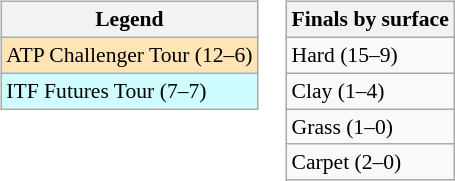<table>
<tr valign=top>
<td><br><table class=wikitable style=font-size:90%>
<tr>
<th>Legend</th>
</tr>
<tr bgcolor=moccasin>
<td>ATP Challenger Tour (12–6)</td>
</tr>
<tr bgcolor=cffcff>
<td>ITF Futures Tour (7–7)</td>
</tr>
</table>
</td>
<td><br><table class=wikitable style=font-size:90%>
<tr>
<th>Finals by surface</th>
</tr>
<tr>
<td>Hard (15–9)</td>
</tr>
<tr>
<td>Clay (1–4)</td>
</tr>
<tr>
<td>Grass (1–0)</td>
</tr>
<tr>
<td>Carpet (2–0)</td>
</tr>
</table>
</td>
</tr>
</table>
